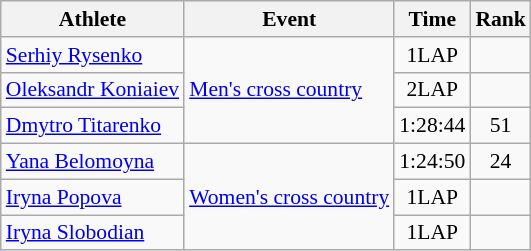<table class="wikitable" style="font-size:90%">
<tr>
<th>Athlete</th>
<th>Event</th>
<th>Time</th>
<th>Rank</th>
</tr>
<tr align=center>
<td align=left><a href='#'>Serhiy Rysenko</a></td>
<td align=left rowspan="3"><a href='#'>Men's cross country</a></td>
<td>1LAP</td>
<td></td>
</tr>
<tr align=center>
<td align=left><a href='#'>Oleksandr Koniaiev</a></td>
<td>2LAP</td>
<td></td>
</tr>
<tr align=center>
<td align=left><a href='#'>Dmytro Titarenko</a></td>
<td>1:28:44</td>
<td>51</td>
</tr>
<tr align=center>
<td align=left><a href='#'>Yana Belomoyna</a></td>
<td align=left rowspan="3"><a href='#'>Women's cross country</a></td>
<td>1:24:50</td>
<td>24</td>
</tr>
<tr align=center>
<td align=left><a href='#'>Iryna Popova</a></td>
<td>1LAP</td>
<td></td>
</tr>
<tr align=center>
<td align=left><a href='#'>Iryna Slobodian</a></td>
<td>1LAP</td>
<td></td>
</tr>
</table>
